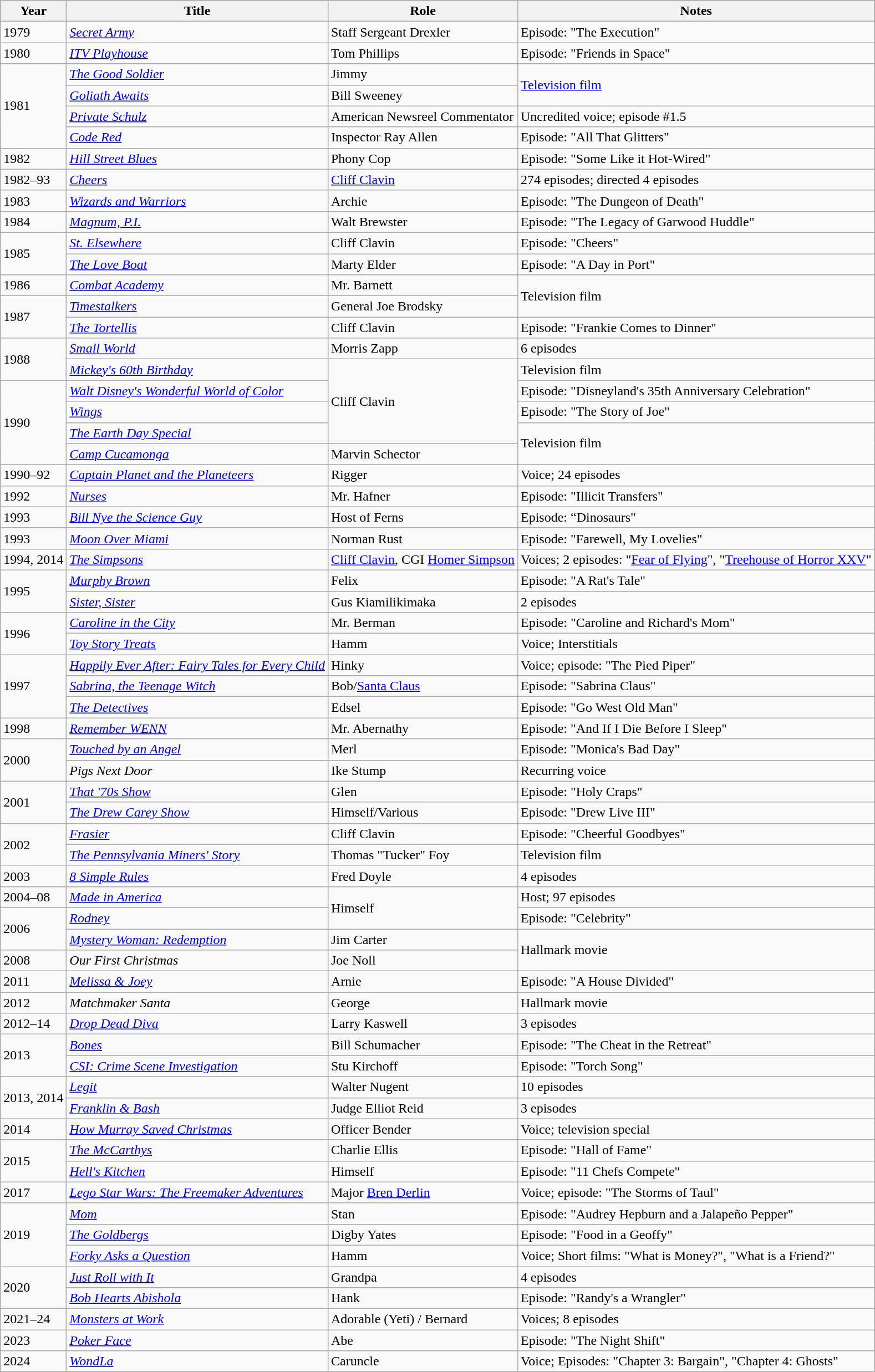<table class="wikitable sortable">
<tr style="background:#b0c4de; text-align:center;">
<th>Year</th>
<th>Title</th>
<th>Role</th>
<th>Notes</th>
</tr>
<tr>
<td>1979</td>
<td><em><a href='#'>Secret Army</a></em></td>
<td>Staff Sergeant Drexler</td>
<td>Episode: "The Execution"</td>
</tr>
<tr>
<td>1980</td>
<td><em><a href='#'>ITV Playhouse</a></em></td>
<td>Tom Phillips</td>
<td>Episode: "Friends in Space"</td>
</tr>
<tr>
<td rowspan = "4">1981</td>
<td><em><a href='#'>The Good Soldier</a></em></td>
<td>Jimmy</td>
<td rowspan = "2"><a href='#'>Television film</a></td>
</tr>
<tr>
<td><em><a href='#'>Goliath Awaits</a></em></td>
<td>Bill Sweeney</td>
</tr>
<tr>
<td><em><a href='#'>Private Schulz</a></em></td>
<td>American Newsreel Commentator</td>
<td>Uncredited voice; episode #1.5</td>
</tr>
<tr>
<td><em><a href='#'>Code Red</a></em></td>
<td>Inspector Ray Allen</td>
<td>Episode: "All That Glitters"</td>
</tr>
<tr>
<td>1982</td>
<td><em><a href='#'>Hill Street Blues</a></em></td>
<td>Phony Cop</td>
<td>Episode: "Some Like it Hot-Wired"</td>
</tr>
<tr>
<td>1982–93</td>
<td><em><a href='#'>Cheers</a></em></td>
<td><a href='#'>Cliff Clavin</a></td>
<td>274 episodes; directed 4 episodes</td>
</tr>
<tr>
<td>1983</td>
<td><em><a href='#'>Wizards and Warriors</a></em></td>
<td>Archie</td>
<td>Episode: "The Dungeon of Death"</td>
</tr>
<tr>
<td>1984</td>
<td><em><a href='#'>Magnum, P.I.</a></em></td>
<td>Walt Brewster</td>
<td>Episode: "The Legacy of Garwood Huddle"</td>
</tr>
<tr>
<td rowspan = "2">1985</td>
<td><em><a href='#'>St. Elsewhere</a></em></td>
<td>Cliff Clavin</td>
<td>Episode: "Cheers"</td>
</tr>
<tr>
<td><em><a href='#'>The Love Boat</a></em></td>
<td>Marty Elder</td>
<td>Episode: "A Day in Port"</td>
</tr>
<tr>
<td>1986</td>
<td><em><a href='#'>Combat Academy</a></em></td>
<td>Mr. Barnett</td>
<td rowspan = "2">Television film</td>
</tr>
<tr>
<td rowspan = "2">1987</td>
<td><em><a href='#'>Timestalkers</a></em></td>
<td>General Joe Brodsky</td>
</tr>
<tr>
<td><em><a href='#'>The Tortellis</a></em></td>
<td>Cliff Clavin</td>
<td>Episode: "Frankie Comes to Dinner"</td>
</tr>
<tr>
<td rowspan = "2">1988</td>
<td><em><a href='#'>Small World</a></em></td>
<td>Morris Zapp</td>
<td>6 episodes</td>
</tr>
<tr>
<td><em><a href='#'>Mickey's 60th Birthday</a></em></td>
<td rowspan = "4">Cliff Clavin</td>
<td>Television film</td>
</tr>
<tr>
<td rowspan = "4">1990</td>
<td><em><a href='#'>Walt Disney's Wonderful World of Color</a></em></td>
<td>Episode: "Disneyland's 35th Anniversary Celebration"</td>
</tr>
<tr>
<td><em><a href='#'>Wings</a></em></td>
<td>Episode: "The Story of Joe"</td>
</tr>
<tr>
<td><em><a href='#'>The Earth Day Special</a></em></td>
<td rowspan = "2">Television film</td>
</tr>
<tr>
<td><em><a href='#'>Camp Cucamonga</a></em></td>
<td>Marvin Schector</td>
</tr>
<tr>
<td>1990–92</td>
<td><em><a href='#'>Captain Planet and the Planeteers</a></em></td>
<td>Rigger</td>
<td>Voice; 24 episodes</td>
</tr>
<tr>
<td>1992</td>
<td><em><a href='#'>Nurses</a></em></td>
<td>Mr. Hafner</td>
<td>Episode: "Illicit Transfers"</td>
</tr>
<tr>
<td>1993</td>
<td><em><a href='#'>Bill Nye the Science Guy</a></em></td>
<td>Host of Ferns</td>
<td>Episode: “Dinosaurs"</td>
</tr>
<tr>
<td>1993</td>
<td><em><a href='#'>Moon Over Miami</a></em></td>
<td>Norman Rust</td>
<td>Episode: "Farewell, My Lovelies"</td>
</tr>
<tr>
<td>1994, 2014</td>
<td><em><a href='#'>The Simpsons</a></em></td>
<td><a href='#'>Cliff Clavin</a>, CGI <a href='#'>Homer Simpson</a></td>
<td>Voices; 2 episodes: "<a href='#'>Fear of Flying</a>", "<a href='#'>Treehouse of Horror XXV</a>"</td>
</tr>
<tr>
<td rowspan = "2">1995</td>
<td><em><a href='#'>Murphy Brown</a></em></td>
<td>Felix</td>
<td>Episode: "A Rat's Tale"</td>
</tr>
<tr>
<td><em><a href='#'>Sister, Sister</a></em></td>
<td>Gus Kiamilikimaka</td>
<td>2 episodes</td>
</tr>
<tr>
<td rowspan = "2">1996</td>
<td><em><a href='#'>Caroline in the City</a></em></td>
<td>Mr. Berman</td>
<td>Episode: "Caroline and Richard's Mom"</td>
</tr>
<tr>
<td><em><a href='#'>Toy Story Treats</a></em></td>
<td>Hamm</td>
<td>Voice; Interstitials</td>
</tr>
<tr>
<td rowspan = "3">1997</td>
<td><em><a href='#'>Happily Ever After: Fairy Tales for Every Child</a></em></td>
<td>Hinky</td>
<td>Voice; episode: "The Pied Piper"</td>
</tr>
<tr>
<td><em><a href='#'>Sabrina, the Teenage Witch</a></em></td>
<td>Bob/<a href='#'>Santa Claus</a></td>
<td>Episode: "Sabrina Claus"</td>
</tr>
<tr>
<td><em><a href='#'>The Detectives</a></em></td>
<td>Edsel</td>
<td>Episode: "Go West Old Man"</td>
</tr>
<tr>
<td>1998</td>
<td><em><a href='#'>Remember WENN</a></em></td>
<td>Mr. Abernathy</td>
<td>Episode: "And If I Die Before I Sleep"</td>
</tr>
<tr>
<td rowspan = "2">2000</td>
<td><em><a href='#'>Touched by an Angel</a></em></td>
<td>Merl</td>
<td>Episode: "Monica's Bad Day"</td>
</tr>
<tr>
<td><em>Pigs Next Door</em></td>
<td>Ike Stump</td>
<td>Recurring voice</td>
</tr>
<tr>
<td rowspan = "2">2001</td>
<td><em><a href='#'>That '70s Show</a></em></td>
<td>Glen</td>
<td>Episode: "Holy Craps"</td>
</tr>
<tr>
<td><em><a href='#'>The Drew Carey Show</a></em></td>
<td>Himself/Various</td>
<td>Episode: "Drew Live III"</td>
</tr>
<tr>
<td rowspan = "2">2002</td>
<td><em><a href='#'>Frasier</a></em></td>
<td>Cliff Clavin</td>
<td>Episode: "Cheerful Goodbyes"</td>
</tr>
<tr>
<td><em><a href='#'>The Pennsylvania Miners' Story</a></em></td>
<td>Thomas "Tucker" Foy</td>
<td>Television film</td>
</tr>
<tr>
<td>2003</td>
<td><em><a href='#'>8 Simple Rules</a></em></td>
<td>Fred Doyle</td>
<td>4 episodes</td>
</tr>
<tr>
<td>2004–08</td>
<td><em><a href='#'>Made in America</a></em></td>
<td rowspan="2">Himself</td>
<td>Host; 97 episodes</td>
</tr>
<tr>
<td rowspan = "2">2006</td>
<td><em><a href='#'>Rodney</a></em></td>
<td>Episode: "Celebrity"</td>
</tr>
<tr>
<td><em><a href='#'>Mystery Woman: Redemption</a></em></td>
<td>Jim Carter</td>
<td rowspan="2">Hallmark movie</td>
</tr>
<tr>
<td>2008</td>
<td><em>Our First Christmas</em></td>
<td>Joe Noll</td>
</tr>
<tr>
<td>2011</td>
<td><em><a href='#'>Melissa & Joey</a></em></td>
<td>Arnie</td>
<td>Episode: "A House Divided"</td>
</tr>
<tr>
<td>2012</td>
<td><em>Matchmaker Santa</em></td>
<td>George</td>
<td>Hallmark movie</td>
</tr>
<tr>
<td>2012–14</td>
<td><em><a href='#'>Drop Dead Diva</a></em></td>
<td>Larry Kaswell</td>
<td>3 episodes</td>
</tr>
<tr>
<td rowspan = "2">2013</td>
<td><em><a href='#'>Bones</a></em></td>
<td>Bill Schumacher</td>
<td>Episode: "The Cheat in the Retreat"</td>
</tr>
<tr>
<td><em><a href='#'>CSI: Crime Scene Investigation</a></em></td>
<td>Stu Kirchoff</td>
<td>Episode: "Torch Song"</td>
</tr>
<tr>
<td rowspan = "2">2013, 2014</td>
<td><em><a href='#'>Legit</a></em></td>
<td>Walter Nugent</td>
<td>10 episodes</td>
</tr>
<tr>
<td><em><a href='#'>Franklin & Bash</a></em></td>
<td>Judge Elliot Reid</td>
<td>3 episodes</td>
</tr>
<tr>
<td>2014</td>
<td><em><a href='#'>How Murray Saved Christmas</a></em></td>
<td>Officer Bender</td>
<td>Voice; television special</td>
</tr>
<tr>
<td rowspan = "2">2015</td>
<td><em><a href='#'>The McCarthys</a></em></td>
<td>Charlie Ellis</td>
<td>Episode: "Hall of Fame"</td>
</tr>
<tr>
<td><em><a href='#'>Hell's Kitchen</a></em></td>
<td>Himself</td>
<td>Episode: "11 Chefs Compete"</td>
</tr>
<tr>
<td>2017</td>
<td><em><a href='#'>Lego Star Wars: The Freemaker Adventures</a></em></td>
<td>Major <a href='#'>Bren Derlin</a></td>
<td>Voice; episode: "The Storms of Taul"</td>
</tr>
<tr>
<td rowspan = "3">2019</td>
<td><em><a href='#'>Mom</a></em></td>
<td>Stan</td>
<td>Episode: "Audrey Hepburn and a Jalapeño Pepper"</td>
</tr>
<tr>
<td><em><a href='#'>The Goldbergs</a></em></td>
<td>Digby Yates</td>
<td>Episode: "Food in a Geoffy"</td>
</tr>
<tr>
<td><em><a href='#'>Forky Asks a Question</a></em></td>
<td>Hamm</td>
<td>Voice; Short films: "What is Money?", "What is a Friend?"</td>
</tr>
<tr>
<td rowspan=2>2020</td>
<td><em><a href='#'>Just Roll with It</a></em></td>
<td>Grandpa</td>
<td>4 episodes</td>
</tr>
<tr>
<td><em><a href='#'>Bob Hearts Abishola</a></em></td>
<td>Hank</td>
<td>Episode: "Randy's a Wrangler"</td>
</tr>
<tr>
<td>2021–24</td>
<td><em><a href='#'>Monsters at Work</a></em></td>
<td>Adorable (Yeti) / Bernard</td>
<td>Voices; 8 episodes</td>
</tr>
<tr>
<td>2023</td>
<td><em><a href='#'>Poker Face</a></em></td>
<td>Abe</td>
<td>Episode: "The Night Shift"</td>
</tr>
<tr>
<td>2024</td>
<td><em><a href='#'>WondLa</a></em></td>
<td>Caruncle</td>
<td>Voice; Episodes: "Chapter 3: Bargain", "Chapter 4: Ghosts"</td>
</tr>
</table>
